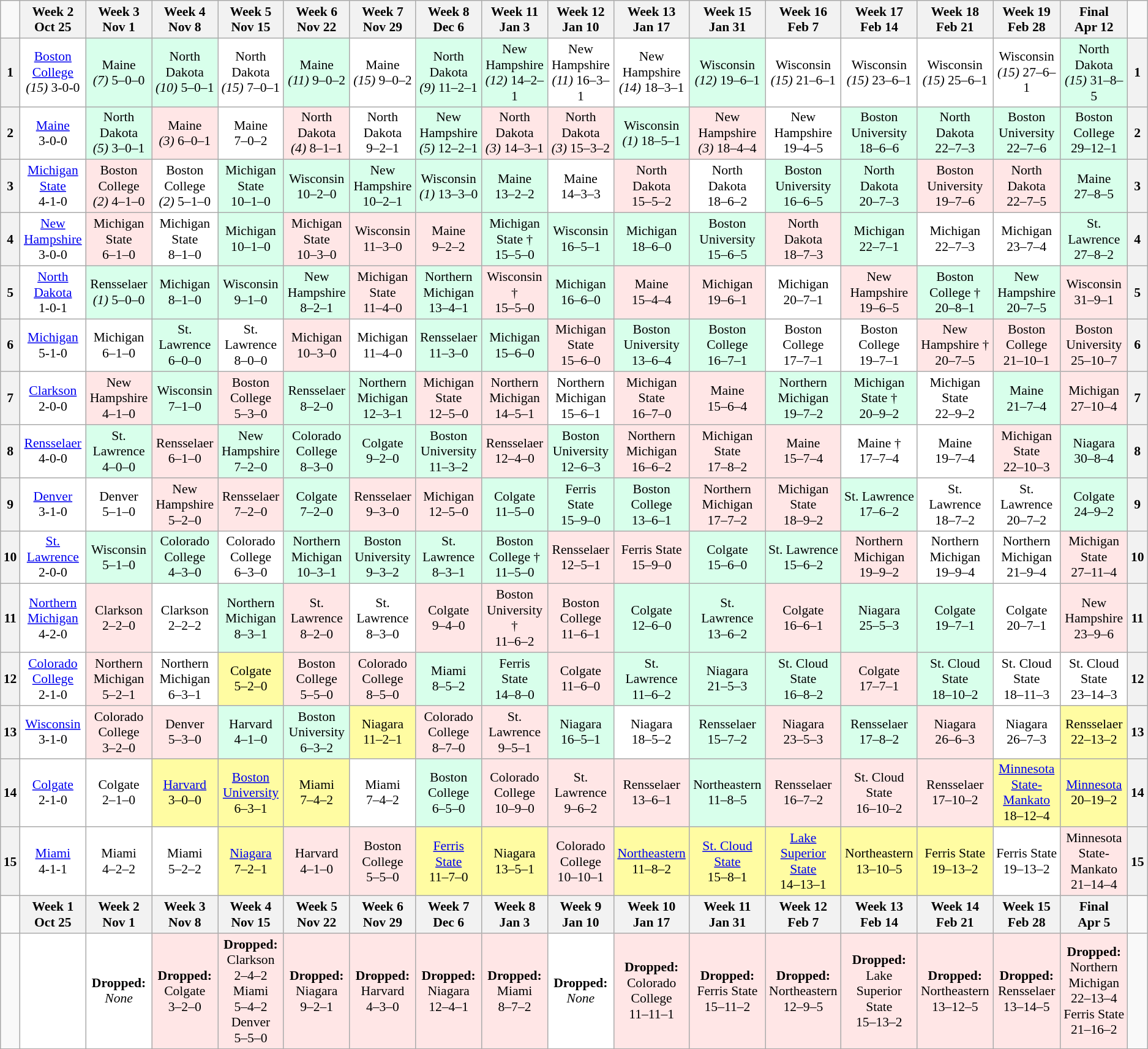<table class="wikitable" style="text-align:center; font-size:90%;">
<tr>
<td></td>
<th>Week 2<br>Oct 25</th>
<th>Week 3<br>Nov 1</th>
<th>Week 4<br>Nov 8</th>
<th>Week 5<br>Nov 15</th>
<th>Week 6<br>Nov 22</th>
<th>Week 7<br>Nov 29</th>
<th>Week 8<br>Dec 6</th>
<th>Week 11<br>Jan 3</th>
<th>Week 12<br>Jan 10</th>
<th>Week 13<br>Jan 17</th>
<th>Week 15<br>Jan 31</th>
<th>Week 16<br>Feb 7</th>
<th>Week 17<br>Feb 14</th>
<th>Week 18<br>Feb 21</th>
<th>Week 19<br>Feb 28</th>
<th>Final<br>Apr 12</th>
<td></td>
</tr>
<tr>
<th>1</th>
<td bgcolor=white><a href='#'>Boston College</a><br><em>(15)</em> 3-0-0</td>
<td bgcolor=D8FFEB>Maine<br><em>(7)</em> 5–0–0</td>
<td bgcolor=D8FFEB>North Dakota<br><em>(10)</em> 5–0–1</td>
<td bgcolor=white>North Dakota<br><em>(15)</em> 7–0–1</td>
<td bgcolor=D8FFEB>Maine<br><em>(11)</em> 9–0–2</td>
<td bgcolor=white>Maine<br><em>(15)</em> 9–0–2</td>
<td bgcolor=D8FFEB>North Dakota<br><em>(9)</em> 11–2–1</td>
<td bgcolor=D8FFEB>New Hampshire<br><em>(12)</em> 14–2–1</td>
<td bgcolor=white>New Hampshire<br><em>(11)</em> 16–3–1</td>
<td bgcolor=white>New Hampshire<br><em>(14)</em> 18–3–1</td>
<td bgcolor=D8FFEB>Wisconsin<br><em>(12)</em> 19–6–1</td>
<td bgcolor=white>Wisconsin<br><em>(15)</em>  21–6–1</td>
<td bgcolor=white>Wisconsin<br><em>(15)</em>  23–6–1</td>
<td bgcolor=white>Wisconsin<br><em>(15)</em>  25–6–1</td>
<td bgcolor=white>Wisconsin<br><em>(15)</em>  27–6–1</td>
<td bgcolor=D8FFEB>North Dakota<br><em>(15)</em> 31–8–5</td>
<th>1</th>
</tr>
<tr>
<th>2</th>
<td bgcolor=white><a href='#'>Maine</a><br> 3-0-0</td>
<td bgcolor=D8FFEB>North Dakota<br><em>(5)</em> 3–0–1</td>
<td bgcolor=FFE6E6>Maine<br><em>(3)</em> 6–0–1</td>
<td bgcolor=white>Maine<br>7–0–2</td>
<td bgcolor=FFE6E6>North Dakota<br><em>(4)</em> 8–1–1</td>
<td bgcolor=white>North Dakota<br>9–2–1</td>
<td bgcolor=D8FFEB>New Hampshire<br><em>(5)</em> 12–2–1</td>
<td bgcolor=FFE6E6>North Dakota<br><em>(3)</em> 14–3–1</td>
<td bgcolor=FFE6E6>North Dakota<br><em>(3)</em> 15–3–2</td>
<td bgcolor=D8FFEB>Wisconsin<br><em>(1)</em> 18–5–1</td>
<td bgcolor=FFE6E6>New Hampshire<br><em>(3)</em> 18–4–4</td>
<td bgcolor=white>New Hampshire<br> 19–4–5</td>
<td bgcolor=D8FFEB>Boston University<br>18–6–6</td>
<td bgcolor=D8FFEB>North Dakota<br>22–7–3</td>
<td bgcolor=D8FFEB>Boston University<br>22–7–6</td>
<td bgcolor=D8FFEB>Boston College<br>29–12–1</td>
<th>2</th>
</tr>
<tr>
<th>3</th>
<td bgcolor=white><a href='#'>Michigan State</a><br>4-1-0</td>
<td bgcolor=FFE6E6>Boston College<br><em>(2)</em> 4–1–0</td>
<td bgcolor=white>Boston College<br><em>(2)</em> 5–1–0</td>
<td bgcolor=D8FFEB>Michigan State<br>10–1–0</td>
<td bgcolor=D8FFEB>Wisconsin<br>10–2–0</td>
<td bgcolor=D8FFEB>New Hampshire<br>10–2–1</td>
<td bgcolor=D8FFEB>Wisconsin<br><em>(1)</em> 13–3–0</td>
<td bgcolor=D8FFEB>Maine<br>13–2–2</td>
<td bgcolor=white>Maine<br>14–3–3</td>
<td bgcolor=FFE6E6>North Dakota<br>15–5–2</td>
<td bgcolor=white>North Dakota<br>18–6–2</td>
<td bgcolor=D8FFEB>Boston University<br>16–6–5</td>
<td bgcolor=D8FFEB>North Dakota<br>20–7–3</td>
<td bgcolor=FFE6E6>Boston University<br>19–7–6</td>
<td bgcolor=FFE6E6>North Dakota<br>22–7–5</td>
<td bgcolor=D8FFEB>Maine<br>27–8–5</td>
<th>3</th>
</tr>
<tr>
<th>4</th>
<td bgcolor=white><a href='#'>New Hampshire</a><br>3-0-0</td>
<td bgcolor=FFE6E6>Michigan State<br>6–1–0</td>
<td bgcolor=white>Michigan State<br>8–1–0</td>
<td bgcolor=D8FFEB>Michigan<br>10–1–0</td>
<td bgcolor=FFE6E6>Michigan State<br>10–3–0</td>
<td bgcolor=FFE6E6>Wisconsin<br>11–3–0</td>
<td bgcolor=FFE6E6>Maine<br>9–2–2</td>
<td bgcolor=D8FFEB>Michigan State †<br>15–5–0</td>
<td bgcolor=D8FFEB>Wisconsin<br>16–5–1</td>
<td bgcolor=D8FFEB>Michigan<br>18–6–0</td>
<td bgcolor=D8FFEB>Boston University<br>15–6–5</td>
<td bgcolor=FFE6E6>North Dakota<br>18–7–3</td>
<td bgcolor=D8FFEB>Michigan<br>22–7–1</td>
<td bgcolor=white>Michigan<br>22–7–3</td>
<td bgcolor=white>Michigan<br>23–7–4</td>
<td bgcolor=D8FFEB>St. Lawrence<br>27–8–2</td>
<th>4</th>
</tr>
<tr>
<th>5</th>
<td bgcolor=white><a href='#'>North Dakota</a><br>1-0-1</td>
<td bgcolor=D8FFEB>Rensselaer<br><em>(1)</em> 5–0–0</td>
<td bgcolor=D8FFEB>Michigan<br>8–1–0</td>
<td bgcolor=D8FFEB>Wisconsin<br>9–1–0</td>
<td bgcolor=D8FFEB>New Hampshire<br>8–2–1</td>
<td bgcolor=FFE6E6>Michigan State<br>11–4–0</td>
<td bgcolor=D8FFEB>Northern Michigan<br>13–4–1</td>
<td bgcolor=FFE6E6>Wisconsin †<br>15–5–0</td>
<td bgcolor=D8FFEB>Michigan<br>16–6–0</td>
<td bgcolor=FFE6E6>Maine<br>15–4–4</td>
<td bgcolor=FFE6E6>Michigan<br>19–6–1</td>
<td bgcolor=white>Michigan<br>20–7–1</td>
<td bgcolor=FFE6E6>New Hampshire<br> 19–6–5</td>
<td bgcolor=D8FFEB>Boston College †<br>20–8–1</td>
<td bgcolor=D8FFEB>New Hampshire<br> 20–7–5</td>
<td bgcolor=FFE6E6>Wisconsin<br>31–9–1</td>
<th>5</th>
</tr>
<tr>
<th>6</th>
<td bgcolor=white><a href='#'>Michigan</a><br>5-1-0</td>
<td bgcolor=white>Michigan<br>6–1–0</td>
<td bgcolor=D8FFEB>St. Lawrence<br>6–0–0</td>
<td bgcolor=white>St. Lawrence<br>8–0–0</td>
<td bgcolor=FFE6E6>Michigan<br>10–3–0</td>
<td bgcolor=white>Michigan<br>11–4–0</td>
<td bgcolor=D8FFEB>Rensselaer<br>11–3–0</td>
<td bgcolor=D8FFEB>Michigan<br>15–6–0</td>
<td bgcolor=FFE6E6>Michigan State<br>15–6–0</td>
<td bgcolor=D8FFEB>Boston University<br>13–6–4</td>
<td bgcolor=D8FFEB>Boston College<br>16–7–1</td>
<td bgcolor=white>Boston College<br>17–7–1</td>
<td bgcolor=white>Boston College<br>19–7–1</td>
<td bgcolor=FFE6E6>New Hampshire †<br> 20–7–5</td>
<td bgcolor=FFE6E6>Boston College<br>21–10–1</td>
<td bgcolor=FFE6E6>Boston University<br>25–10–7</td>
<th>6</th>
</tr>
<tr>
<th>7</th>
<td bgcolor=white><a href='#'>Clarkson</a><br>2-0-0</td>
<td bgcolor=FFE6E6>New Hampshire<br>4–1–0</td>
<td bgcolor=D8FFEB>Wisconsin<br>7–1–0</td>
<td bgcolor=FFE6E6>Boston College<br>5–3–0</td>
<td bgcolor=D8FFEB>Rensselaer<br>8–2–0</td>
<td bgcolor=D8FFEB>Northern Michigan<br>12–3–1</td>
<td bgcolor=FFE6E6>Michigan State<br>12–5–0</td>
<td bgcolor=FFE6E6>Northern Michigan<br>14–5–1</td>
<td bgcolor=white>Northern Michigan<br>15–6–1</td>
<td bgcolor=FFE6E6>Michigan State<br>16–7–0</td>
<td bgcolor=FFE6E6>Maine<br>15–6–4</td>
<td bgcolor=D8FFEB>Northern Michigan<br>19–7–2</td>
<td bgcolor=D8FFEB>Michigan State †<br>20–9–2</td>
<td bgcolor=white>Michigan State<br>22–9–2</td>
<td bgcolor=D8FFEB>Maine<br>21–7–4</td>
<td bgcolor=FFE6E6>Michigan<br>27–10–4</td>
<th>7</th>
</tr>
<tr>
<th>8</th>
<td bgcolor=white><a href='#'>Rensselaer</a><br>4-0-0</td>
<td bgcolor=D8FFEB>St. Lawrence<br>4–0–0</td>
<td bgcolor=FFE6E6>Rensselaer<br>6–1–0</td>
<td bgcolor=D8FFEB>New Hampshire<br>7–2–0</td>
<td bgcolor=D8FFEB>Colorado College<br>8–3–0</td>
<td bgcolor=D8FFEB>Colgate<br>9–2–0</td>
<td bgcolor=D8FFEB>Boston University<br>11–3–2</td>
<td bgcolor=FFE6E6>Rensselaer<br>12–4–0</td>
<td bgcolor=D8FFEB>Boston University<br>12–6–3</td>
<td bgcolor=FFE6E6>Northern Michigan<br>16–6–2</td>
<td bgcolor=FFE6E6>Michigan State<br>17–8–2</td>
<td bgcolor=FFE6E6>Maine<br>15–7–4</td>
<td bgcolor=white>Maine †<br>17–7–4</td>
<td bgcolor=white>Maine<br>19–7–4</td>
<td bgcolor=FFE6E6>Michigan State<br>22–10–3</td>
<td bgcolor=D8FFEB>Niagara<br>30–8–4</td>
<th>8</th>
</tr>
<tr>
<th>9</th>
<td bgcolor=white><a href='#'>Denver</a><br>3-1-0</td>
<td bgcolor=white>Denver<br>5–1–0</td>
<td bgcolor=FFE6E6>New Hampshire<br>5–2–0</td>
<td bgcolor=FFE6E6>Rensselaer<br>7–2–0</td>
<td bgcolor=D8FFEB>Colgate<br>7–2–0</td>
<td bgcolor=FFE6E6>Rensselaer<br>9–3–0</td>
<td bgcolor=FFE6E6>Michigan<br>12–5–0</td>
<td bgcolor=D8FFEB>Colgate<br>11–5–0</td>
<td bgcolor=D8FFEB>Ferris State<br>15–9–0</td>
<td bgcolor=D8FFEB>Boston College<br>13–6–1</td>
<td bgcolor=FFE6E6>Northern Michigan<br>17–7–2</td>
<td bgcolor=FFE6E6>Michigan State<br>18–9–2</td>
<td bgcolor=D8FFEB>St. Lawrence<br>17–6–2</td>
<td bgcolor=white>St. Lawrence<br>18–7–2</td>
<td bgcolor=white>St. Lawrence<br>20–7–2</td>
<td bgcolor=D8FFEB>Colgate<br>24–9–2</td>
<th>9</th>
</tr>
<tr>
<th>10</th>
<td bgcolor=white><a href='#'>St. Lawrence</a><br>2-0-0</td>
<td bgcolor=D8FFEB>Wisconsin<br>5–1–0</td>
<td bgcolor=D8FFEB>Colorado College<br>4–3–0</td>
<td bgcolor=white>Colorado College<br>6–3–0</td>
<td bgcolor=D8FFEB>Northern Michigan<br>10–3–1</td>
<td bgcolor=D8FFEB>Boston University<br>9–3–2</td>
<td bgcolor=D8FFEB>St. Lawrence<br>8–3–1</td>
<td bgcolor=D8FFEB>Boston College †<br>11–5–0</td>
<td bgcolor=FFE6E6>Rensselaer<br>12–5–1</td>
<td bgcolor=FFE6E6>Ferris State<br>15–9–0</td>
<td bgcolor=D8FFEB>Colgate<br>15–6–0</td>
<td bgcolor=D8FFEB>St. Lawrence<br>15–6–2</td>
<td bgcolor=FFE6E6>Northern Michigan<br>19–9–2</td>
<td bgcolor=white>Northern Michigan<br>19–9–4</td>
<td bgcolor=white>Northern Michigan<br>21–9–4</td>
<td bgcolor=FFE6E6>Michigan State<br>27–11–4</td>
<th>10</th>
</tr>
<tr>
<th>11</th>
<td bgcolor=white><a href='#'>Northern Michigan</a><br>4-2-0</td>
<td bgcolor=FFE6E6>Clarkson<br>2–2–0</td>
<td bgcolor=white>Clarkson<br>2–2–2</td>
<td bgcolor=D8FFEB>Northern Michigan<br>8–3–1</td>
<td bgcolor=FFE6E6>St. Lawrence<br>8–2–0</td>
<td bgcolor=white>St. Lawrence<br>8–3–0</td>
<td bgcolor=FFE6E6>Colgate<br>9–4–0</td>
<td bgcolor=FFE6E6>Boston University †<br>11–6–2</td>
<td bgcolor=FFE6E6>Boston College<br>11–6–1</td>
<td bgcolor=D8FFEB>Colgate<br>12–6–0</td>
<td bgcolor=D8FFEB>St. Lawrence<br>13–6–2</td>
<td bgcolor=FFE6E6>Colgate<br>16–6–1</td>
<td bgcolor=D8FFEB>Niagara<br>25–5–3</td>
<td bgcolor=D8FFEB>Colgate<br>19–7–1</td>
<td bgcolor=white>Colgate<br>20–7–1</td>
<td bgcolor=FFE6E6>New Hampshire<br>23–9–6</td>
<th>11</th>
</tr>
<tr>
<th>12</th>
<td bgcolor=white><a href='#'>Colorado College</a><br>2-1-0</td>
<td bgcolor=FFE6E6>Northern Michigan<br>5–2–1</td>
<td bgcolor=white>Northern Michigan<br>6–3–1</td>
<td bgcolor=FFFCA2>Colgate<br>5–2–0</td>
<td bgcolor=FFE6E6>Boston College<br>5–5–0</td>
<td bgcolor=FFE6E6>Colorado College<br>8–5–0</td>
<td bgcolor=D8FFEB>Miami<br>8–5–2</td>
<td bgcolor=D8FFEB>Ferris State<br>14–8–0</td>
<td bgcolor=FFE6E6>Colgate<br>11–6–0</td>
<td bgcolor=D8FFEB>St. Lawrence<br>11–6–2</td>
<td bgcolor=D8FFEB>Niagara<br>21–5–3</td>
<td bgcolor=D8FFEB>St. Cloud State<br>16–8–2</td>
<td bgcolor=FFE6E6>Colgate<br>17–7–1</td>
<td bgcolor=D8FFEB>St. Cloud State<br>18–10–2</td>
<td bgcolor=white>St. Cloud State<br>18–11–3</td>
<td bgcolor=white>St. Cloud State<br>23–14–3</td>
<th>12</th>
</tr>
<tr>
<th>13</th>
<td bgcolor=white><a href='#'>Wisconsin</a><br>3-1-0</td>
<td bgcolor=FFE6E6>Colorado College<br>3–2–0</td>
<td bgcolor=FFE6E6>Denver<br>5–3–0</td>
<td bgcolor=D8FFEB>Harvard<br>4–1–0</td>
<td bgcolor=D8FFEB>Boston University<br>6–3–2</td>
<td bgcolor=FFFCA2>Niagara<br>11–2–1</td>
<td bgcolor=FFE6E6>Colorado College<br>8–7–0</td>
<td bgcolor=FFE6E6>St. Lawrence<br>9–5–1</td>
<td bgcolor=D8FFEB>Niagara<br>16–5–1</td>
<td bgcolor=white>Niagara<br>18–5–2</td>
<td bgcolor=D8FFEB>Rensselaer<br>15–7–2</td>
<td bgcolor=FFE6E6>Niagara<br>23–5–3</td>
<td bgcolor=D8FFEB>Rensselaer<br>17–8–2</td>
<td bgcolor=FFE6E6>Niagara<br>26–6–3</td>
<td bgcolor=white>Niagara<br>26–7–3</td>
<td bgcolor=FFFCA2>Rensselaer<br>22–13–2</td>
<th>13</th>
</tr>
<tr>
<th>14</th>
<td bgcolor=white><a href='#'>Colgate</a><br>2-1-0</td>
<td bgcolor=white>Colgate<br>2–1–0</td>
<td bgcolor=FFFCA2><a href='#'>Harvard</a><br>3–0–0</td>
<td bgcolor=FFFCA2><a href='#'>Boston University</a><br>6–3–1</td>
<td bgcolor=FFFCA2>Miami<br>7–4–2</td>
<td bgcolor=white>Miami<br>7–4–2</td>
<td bgcolor=D8FFEB>Boston College<br>6–5–0</td>
<td bgcolor=FFE6E6>Colorado College<br>10–9–0</td>
<td bgcolor=FFE6E6>St. Lawrence<br>9–6–2</td>
<td bgcolor=FFE6E6>Rensselaer<br>13–6–1</td>
<td bgcolor=D8FFEB>Northeastern<br>11–8–5</td>
<td bgcolor=FFE6E6>Rensselaer<br>16–7–2</td>
<td bgcolor=FFE6E6>St. Cloud State<br>16–10–2</td>
<td bgcolor=FFE6E6>Rensselaer<br>17–10–2</td>
<td bgcolor=FFFCA2><a href='#'>Minnesota State-Mankato</a><br>18–12–4</td>
<td bgcolor=FFFCA2><a href='#'>Minnesota</a><br>20–19–2</td>
<th>14</th>
</tr>
<tr>
<th>15</th>
<td bgcolor=white><a href='#'>Miami</a><br>4-1-1</td>
<td bgcolor=white>Miami<br>4–2–2</td>
<td bgcolor=white>Miami<br>5–2–2</td>
<td bgcolor=FFFCA2><a href='#'>Niagara</a><br>7–2–1</td>
<td bgcolor=FFE6E6>Harvard<br>4–1–0</td>
<td bgcolor=FFE6E6>Boston College<br>5–5–0</td>
<td bgcolor=FFFCA2><a href='#'>Ferris State</a><br>11–7–0</td>
<td bgcolor=FFFCA2>Niagara<br>13–5–1</td>
<td bgcolor=FFE6E6>Colorado College<br>10–10–1</td>
<td bgcolor=FFFCA2><a href='#'>Northeastern</a><br>11–8–2</td>
<td bgcolor=FFFCA2><a href='#'>St. Cloud State</a><br>15–8–1</td>
<td bgcolor=FFFCA2><a href='#'>Lake Superior State</a><br>14–13–1</td>
<td bgcolor=FFFCA2>Northeastern<br>13–10–5</td>
<td bgcolor=FFFCA2>Ferris State<br>19–13–2</td>
<td bgcolor=white>Ferris State<br>19–13–2</td>
<td bgcolor=FFE6E6>Minnesota State-Mankato<br>21–14–4</td>
<th>15</th>
</tr>
<tr>
<td></td>
<th>Week 1<br>Oct 25</th>
<th>Week 2<br>Nov 1</th>
<th>Week 3<br>Nov 8</th>
<th>Week 4<br>Nov 15</th>
<th>Week 5<br>Nov 22</th>
<th>Week 6<br>Nov 29</th>
<th>Week 7<br>Dec 6</th>
<th>Week 8<br>Jan 3</th>
<th>Week 9<br>Jan 10</th>
<th>Week 10<br>Jan 17</th>
<th>Week 11<br>Jan 31</th>
<th>Week 12<br>Feb 7</th>
<th>Week 13<br>Feb 14</th>
<th>Week 14<br>Feb 21</th>
<th>Week 15<br>Feb 28</th>
<th>Final<br>Apr 5</th>
<td></td>
</tr>
<tr>
<td></td>
<td bgcolor=white></td>
<td bgcolor=white><strong>Dropped:</strong><br><em>None</em></td>
<td bgcolor=FFE6E6><strong>Dropped:</strong><br>Colgate<br>3–2–0</td>
<td bgcolor=FFE6E6><strong>Dropped:</strong><br>Clarkson<br>2–4–2<br>Miami<br>5–4–2<br>Denver<br>5–5–0</td>
<td bgcolor=FFE6E6><strong>Dropped:</strong><br>Niagara<br>9–2–1</td>
<td bgcolor=FFE6E6><strong>Dropped:</strong><br>Harvard<br>4–3–0</td>
<td bgcolor=FFE6E6><strong>Dropped:</strong><br>Niagara<br>12–4–1</td>
<td bgcolor=FFE6E6><strong>Dropped:</strong><br>Miami<br>8–7–2</td>
<td bgcolor=white><strong>Dropped:</strong><br><em>None</em></td>
<td bgcolor=FFE6E6><strong>Dropped:</strong><br>Colorado College<br>11–11–1</td>
<td bgcolor=FFE6E6><strong>Dropped:</strong><br>Ferris State<br>15–11–2</td>
<td bgcolor=FFE6E6><strong>Dropped:</strong><br>Northeastern<br>12–9–5</td>
<td bgcolor=FFE6E6><strong>Dropped:</strong><br>Lake Superior State<br>15–13–2</td>
<td bgcolor=FFE6E6><strong>Dropped:</strong><br>Northeastern<br>13–12–5</td>
<td bgcolor=FFE6E6><strong>Dropped:</strong><br>Rensselaer<br>13–14–5</td>
<td bgcolor=FFE6E6><strong>Dropped:</strong><br>Northern Michigan<br>22–13–4<br>Ferris State<br>21–16–2</td>
<td></td>
</tr>
</table>
